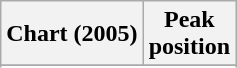<table class="wikitable sortable">
<tr>
<th>Chart (2005)</th>
<th>Peak<br>position</th>
</tr>
<tr>
</tr>
<tr>
</tr>
<tr>
</tr>
<tr>
</tr>
<tr>
</tr>
<tr>
</tr>
</table>
